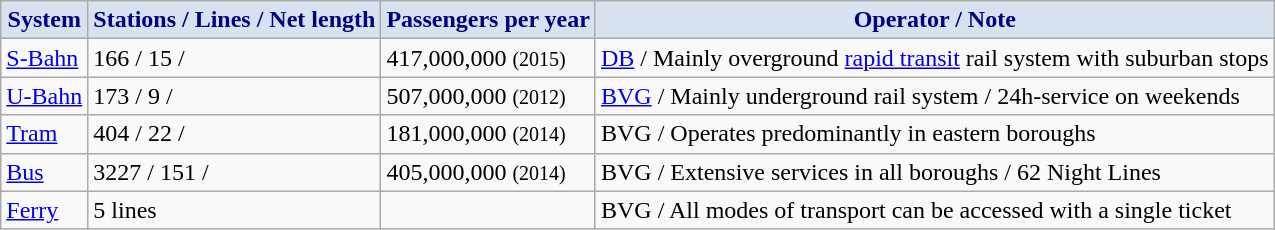<table class="wikitable">
<tr>
<th style="background: #D8E2EF; color:#000080;">System</th>
<th style="background: #D8E2EF; color:#000080;">Stations / Lines / Net length</th>
<th style="background: #D8E2EF; color:#000080;">Passengers per year</th>
<th style="background: #D8E2EF; color:#000080;">Operator / Note</th>
</tr>
<tr>
<td><a href='#'>S-Bahn</a></td>
<td>166 / 15 / </td>
<td>417,000,000 <small>(2015)</small></td>
<td><a href='#'>DB</a> / Mainly overground <a href='#'>rapid transit</a> rail system with suburban stops</td>
</tr>
<tr>
<td><a href='#'>U-Bahn</a></td>
<td>173 / 9 / </td>
<td>507,000,000 <small>(2012)</small></td>
<td><a href='#'>BVG</a> / Mainly underground rail system / 24h-service on weekends</td>
</tr>
<tr>
<td><a href='#'>Tram</a></td>
<td>404 / 22 / </td>
<td>181,000,000 <small>(2014)</small></td>
<td>BVG / Operates predominantly in eastern boroughs</td>
</tr>
<tr>
<td><a href='#'>Bus</a></td>
<td>3227 / 151 / </td>
<td>405,000,000 <small>(2014)</small></td>
<td>BVG / Extensive services in all boroughs / 62 Night Lines</td>
</tr>
<tr>
<td><a href='#'>Ferry</a></td>
<td>5 lines</td>
<td></td>
<td>BVG / All modes of transport can be accessed with a single ticket</td>
</tr>
</table>
